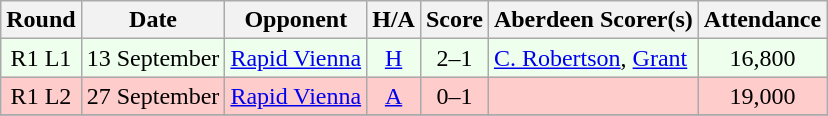<table class="wikitable" style="text-align:center">
<tr>
<th>Round</th>
<th>Date</th>
<th>Opponent</th>
<th>H/A</th>
<th>Score</th>
<th>Aberdeen Scorer(s)</th>
<th>Attendance</th>
</tr>
<tr bgcolor=#EEFFEE>
<td>R1 L1</td>
<td align=left>13 September</td>
<td align=left> <a href='#'>Rapid Vienna</a></td>
<td><a href='#'>H</a></td>
<td>2–1</td>
<td align=left><a href='#'>C. Robertson</a>, <a href='#'>Grant</a></td>
<td>16,800</td>
</tr>
<tr bgcolor=#FFCCCC>
<td>R1 L2</td>
<td align=left>27 September</td>
<td align=left> <a href='#'>Rapid Vienna</a></td>
<td><a href='#'>A</a></td>
<td>0–1</td>
<td align=left></td>
<td>19,000</td>
</tr>
<tr>
</tr>
</table>
